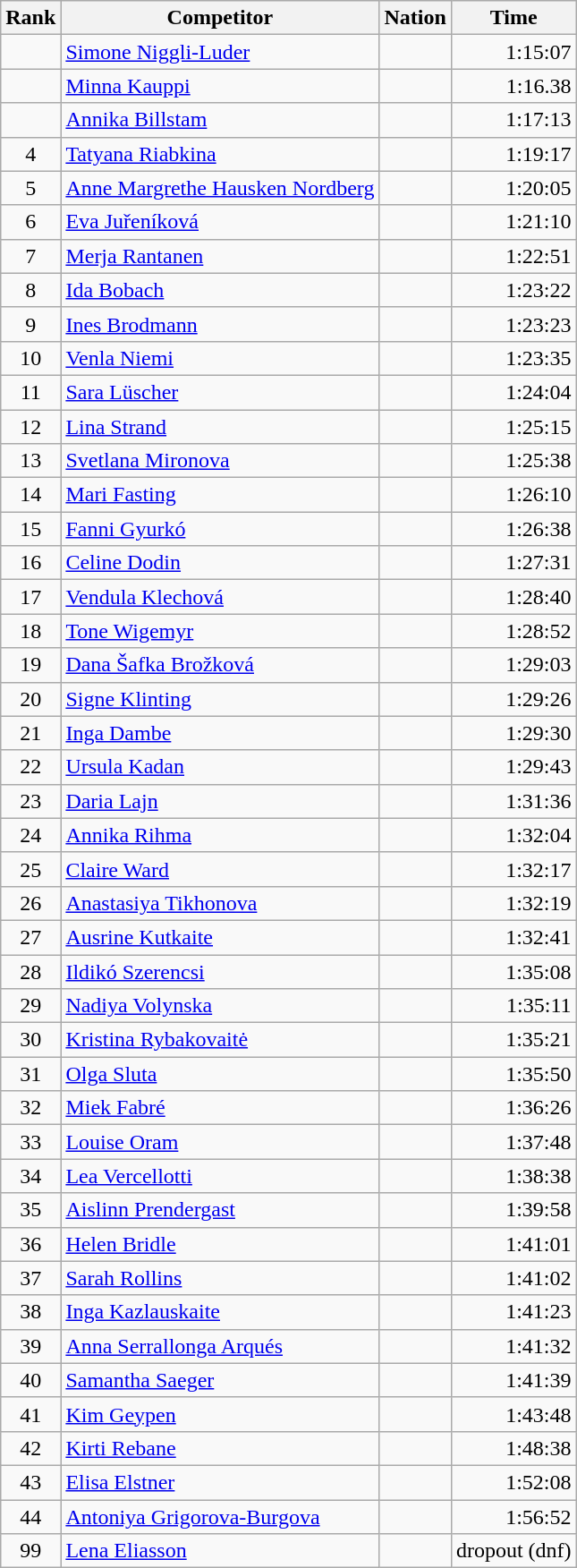<table class="wikitable sortable" style="text-align:left">
<tr>
<th data-sort-type="number">Rank</th>
<th class="unsortable">Competitor</th>
<th>Nation</th>
<th>Time</th>
</tr>
<tr>
<td style="text-align:center"></td>
<td><a href='#'>Simone Niggli-Luder</a></td>
<td></td>
<td style="text-align:right">1:15:07</td>
</tr>
<tr>
<td style="text-align:center"></td>
<td><a href='#'>Minna Kauppi</a></td>
<td></td>
<td style="text-align:right">1:16.38</td>
</tr>
<tr>
<td style="text-align:center"></td>
<td><a href='#'>Annika Billstam</a></td>
<td></td>
<td style="text-align:right">1:17:13</td>
</tr>
<tr>
<td style="text-align:center">4</td>
<td><a href='#'>Tatyana Riabkina</a></td>
<td></td>
<td style="text-align:right">1:19:17</td>
</tr>
<tr>
<td style="text-align:center">5</td>
<td><a href='#'>Anne Margrethe Hausken Nordberg</a></td>
<td></td>
<td style="text-align:right">1:20:05</td>
</tr>
<tr>
<td style="text-align:center">6</td>
<td><a href='#'>Eva Juřeníková</a></td>
<td></td>
<td style="text-align:right">1:21:10</td>
</tr>
<tr>
<td style="text-align:center">7</td>
<td><a href='#'>Merja Rantanen</a></td>
<td></td>
<td style="text-align:right">1:22:51</td>
</tr>
<tr>
<td style="text-align:center">8</td>
<td><a href='#'>Ida Bobach</a></td>
<td></td>
<td style="text-align:right">1:23:22</td>
</tr>
<tr>
<td style="text-align:center">9</td>
<td><a href='#'>Ines Brodmann</a></td>
<td></td>
<td style="text-align:right">1:23:23</td>
</tr>
<tr>
<td style="text-align:center">10</td>
<td><a href='#'>Venla Niemi</a></td>
<td></td>
<td style="text-align:right">1:23:35</td>
</tr>
<tr>
<td style="text-align:center">11</td>
<td><a href='#'>Sara Lüscher</a></td>
<td></td>
<td style="text-align:right">1:24:04</td>
</tr>
<tr>
<td style="text-align:center">12</td>
<td><a href='#'>Lina Strand</a></td>
<td></td>
<td style="text-align:right">1:25:15</td>
</tr>
<tr>
<td style="text-align:center">13</td>
<td><a href='#'>Svetlana Mironova</a></td>
<td></td>
<td style="text-align:right">1:25:38</td>
</tr>
<tr>
<td style="text-align:center">14</td>
<td><a href='#'>Mari Fasting</a></td>
<td></td>
<td style="text-align:right">1:26:10</td>
</tr>
<tr>
<td style="text-align:center">15</td>
<td><a href='#'>Fanni Gyurkó</a></td>
<td></td>
<td style="text-align:right">1:26:38</td>
</tr>
<tr>
<td style="text-align:center">16</td>
<td><a href='#'>Celine Dodin</a></td>
<td></td>
<td style="text-align:right">1:27:31</td>
</tr>
<tr>
<td style="text-align:center">17</td>
<td><a href='#'>Vendula Klechová</a></td>
<td></td>
<td style="text-align:right">1:28:40</td>
</tr>
<tr>
<td style="text-align:center">18</td>
<td><a href='#'>Tone Wigemyr</a></td>
<td></td>
<td style="text-align:right">1:28:52</td>
</tr>
<tr>
<td style="text-align:center">19</td>
<td><a href='#'>Dana Šafka Brožková</a></td>
<td></td>
<td style="text-align:right">1:29:03</td>
</tr>
<tr>
<td style="text-align:center">20</td>
<td><a href='#'>Signe Klinting</a></td>
<td></td>
<td style="text-align:right">1:29:26</td>
</tr>
<tr>
<td style="text-align:center">21</td>
<td><a href='#'>Inga Dambe</a></td>
<td></td>
<td style="text-align:right">1:29:30</td>
</tr>
<tr>
<td style="text-align:center">22</td>
<td><a href='#'>Ursula Kadan</a></td>
<td></td>
<td style="text-align:right">1:29:43</td>
</tr>
<tr>
<td style="text-align:center">23</td>
<td><a href='#'>Daria Lajn</a></td>
<td></td>
<td style="text-align:right">1:31:36</td>
</tr>
<tr>
<td style="text-align:center">24</td>
<td><a href='#'>Annika Rihma</a></td>
<td></td>
<td style="text-align:right">1:32:04</td>
</tr>
<tr>
<td style="text-align:center">25</td>
<td><a href='#'>Claire Ward</a></td>
<td></td>
<td style="text-align:right">1:32:17</td>
</tr>
<tr>
<td style="text-align:center">26</td>
<td><a href='#'>Anastasiya Tikhonova</a></td>
<td></td>
<td style="text-align:right">1:32:19</td>
</tr>
<tr>
<td style="text-align:center">27</td>
<td><a href='#'>Ausrine Kutkaite</a></td>
<td></td>
<td style="text-align:right">1:32:41</td>
</tr>
<tr>
<td style="text-align:center">28</td>
<td><a href='#'>Ildikó Szerencsi</a></td>
<td></td>
<td style="text-align:right">1:35:08</td>
</tr>
<tr>
<td style="text-align:center">29</td>
<td><a href='#'>Nadiya Volynska</a></td>
<td></td>
<td style="text-align:right">1:35:11</td>
</tr>
<tr>
<td style="text-align:center">30</td>
<td><a href='#'>Kristina Rybakovaitė</a></td>
<td></td>
<td style="text-align:right">1:35:21</td>
</tr>
<tr>
<td style="text-align:center">31</td>
<td><a href='#'>Olga Sluta</a></td>
<td></td>
<td style="text-align:right">1:35:50</td>
</tr>
<tr>
<td style="text-align:center">32</td>
<td><a href='#'>Miek Fabré</a></td>
<td></td>
<td style="text-align:right">1:36:26</td>
</tr>
<tr>
<td style="text-align:center">33</td>
<td><a href='#'>Louise Oram</a></td>
<td></td>
<td style="text-align:right">1:37:48</td>
</tr>
<tr>
<td style="text-align:center">34</td>
<td><a href='#'>Lea Vercellotti</a></td>
<td></td>
<td style="text-align:right">1:38:38</td>
</tr>
<tr>
<td style="text-align:center">35</td>
<td><a href='#'>Aislinn Prendergast</a></td>
<td></td>
<td style="text-align:right">1:39:58</td>
</tr>
<tr>
<td style="text-align:center">36</td>
<td><a href='#'>Helen Bridle</a></td>
<td></td>
<td style="text-align:right">1:41:01</td>
</tr>
<tr>
<td style="text-align:center">37</td>
<td><a href='#'>Sarah Rollins</a></td>
<td></td>
<td style="text-align:right">1:41:02</td>
</tr>
<tr>
<td style="text-align:center">38</td>
<td><a href='#'>Inga Kazlauskaite</a></td>
<td></td>
<td style="text-align:right">1:41:23</td>
</tr>
<tr>
<td style="text-align:center">39</td>
<td><a href='#'>Anna Serrallonga Arqués</a></td>
<td></td>
<td style="text-align:right">1:41:32</td>
</tr>
<tr>
<td style="text-align:center">40</td>
<td><a href='#'>Samantha Saeger</a></td>
<td></td>
<td style="text-align:right">1:41:39</td>
</tr>
<tr>
<td style="text-align:center">41</td>
<td><a href='#'>Kim Geypen</a></td>
<td></td>
<td style="text-align:right">1:43:48</td>
</tr>
<tr>
<td style="text-align:center">42</td>
<td><a href='#'>Kirti Rebane</a></td>
<td></td>
<td style="text-align:right">1:48:38</td>
</tr>
<tr>
<td style="text-align:center">43</td>
<td><a href='#'>Elisa Elstner</a></td>
<td></td>
<td style="text-align:right">1:52:08</td>
</tr>
<tr>
<td style="text-align:center">44</td>
<td><a href='#'>Antoniya Grigorova-Burgova</a></td>
<td></td>
<td style="text-align:right">1:56:52</td>
</tr>
<tr>
<td style="text-align:center"><span>99</span></td>
<td><a href='#'>Lena Eliasson</a></td>
<td></td>
<td style="text-align:center">dropout (dnf)</td>
</tr>
</table>
